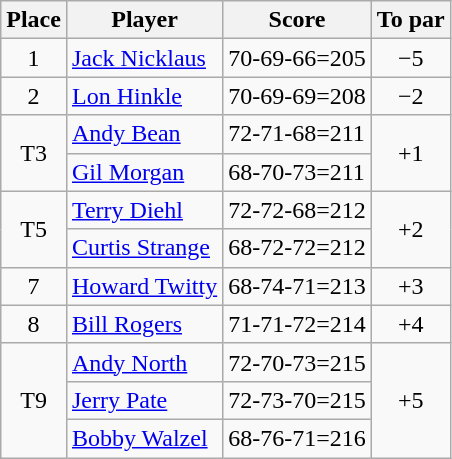<table class="wikitable">
<tr>
<th>Place</th>
<th>Player</th>
<th>Score</th>
<th>To par</th>
</tr>
<tr>
<td align="center">1</td>
<td> <a href='#'>Jack Nicklaus</a></td>
<td>70-69-66=205</td>
<td align="center">−5</td>
</tr>
<tr>
<td align="center">2</td>
<td> <a href='#'>Lon Hinkle</a></td>
<td>70-69-69=208</td>
<td align="center">−2</td>
</tr>
<tr>
<td rowspan=2 align="center">T3</td>
<td> <a href='#'>Andy Bean</a></td>
<td>72-71-68=211</td>
<td rowspan=2 align="center">+1</td>
</tr>
<tr>
<td> <a href='#'>Gil Morgan</a></td>
<td>68-70-73=211</td>
</tr>
<tr>
<td rowspan=2 align="center">T5</td>
<td> <a href='#'>Terry Diehl</a></td>
<td>72-72-68=212</td>
<td rowspan=2 align="center">+2</td>
</tr>
<tr>
<td> <a href='#'>Curtis Strange</a></td>
<td>68-72-72=212</td>
</tr>
<tr>
<td align="center">7</td>
<td> <a href='#'>Howard Twitty</a></td>
<td>68-74-71=213</td>
<td align="center">+3</td>
</tr>
<tr>
<td align="center">8</td>
<td> <a href='#'>Bill Rogers</a></td>
<td>71-71-72=214</td>
<td align="center">+4</td>
</tr>
<tr>
<td rowspan=3 align="center">T9</td>
<td> <a href='#'>Andy North</a></td>
<td>72-70-73=215</td>
<td rowspan=3 align="center">+5</td>
</tr>
<tr>
<td> <a href='#'>Jerry Pate</a></td>
<td>72-73-70=215</td>
</tr>
<tr>
<td> <a href='#'>Bobby Walzel</a></td>
<td>68-76-71=216</td>
</tr>
</table>
